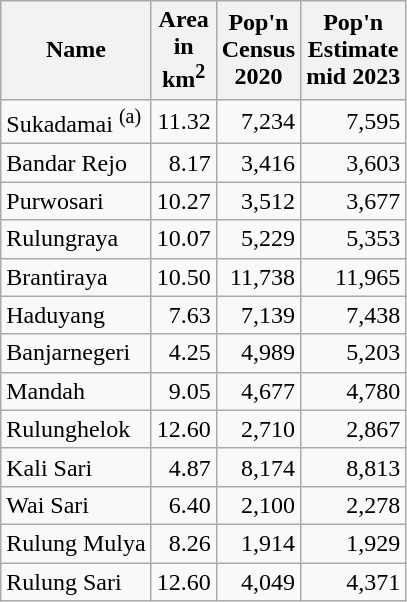<table class="sortable wikitable">
<tr>
<th>Name</th>
<th>Area <br> in<br>km<sup>2</sup></th>
<th>Pop'n<br>Census<br>2020</th>
<th>Pop'n<br>Estimate<br>mid 2023</th>
</tr>
<tr>
<td>Sukadamai <sup>(a)</sup></td>
<td align="right">11.32</td>
<td align="right">7,234</td>
<td align="right">7,595</td>
</tr>
<tr>
<td>Bandar Rejo</td>
<td align="right">8.17</td>
<td align="right">3,416</td>
<td align="right">3,603</td>
</tr>
<tr>
<td>Purwosari</td>
<td align="right">10.27</td>
<td align="right">3,512</td>
<td align="right">3,677</td>
</tr>
<tr>
<td>Rulungraya</td>
<td align="right">10.07</td>
<td align="right">5,229</td>
<td align="right">5,353</td>
</tr>
<tr>
<td>Brantiraya</td>
<td align="right">10.50</td>
<td align="right">11,738</td>
<td align="right">11,965</td>
</tr>
<tr>
<td>Haduyang</td>
<td align="right">7.63</td>
<td align="right">7,139</td>
<td align="right">7,438</td>
</tr>
<tr>
<td>Banjarnegeri</td>
<td align="right">4.25</td>
<td align="right">4,989</td>
<td align="right">5,203</td>
</tr>
<tr>
<td>Mandah</td>
<td align="right">9.05</td>
<td align="right">4,677</td>
<td align="right">4,780</td>
</tr>
<tr>
<td>Rulunghelok</td>
<td align="right">12.60</td>
<td align="right">2,710</td>
<td align="right">2,867</td>
</tr>
<tr>
<td>Kali Sari</td>
<td align="right">4.87</td>
<td align="right">8,174</td>
<td align="right">8,813</td>
</tr>
<tr>
<td>Wai Sari</td>
<td align="right">6.40</td>
<td align="right">2,100</td>
<td align="right">2,278</td>
</tr>
<tr>
<td>Rulung Mulya</td>
<td align="right">8.26</td>
<td align="right">1,914</td>
<td align="right">1,929</td>
</tr>
<tr>
<td>Rulung Sari</td>
<td align="right">12.60</td>
<td align="right">4,049</td>
<td align="right">4,371</td>
</tr>
</table>
